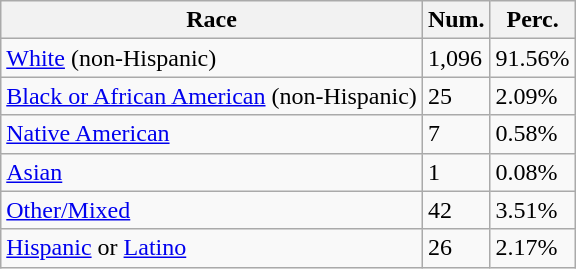<table class="wikitable">
<tr>
<th>Race</th>
<th>Num.</th>
<th>Perc.</th>
</tr>
<tr>
<td><a href='#'>White</a> (non-Hispanic)</td>
<td>1,096</td>
<td>91.56%</td>
</tr>
<tr>
<td><a href='#'>Black or African American</a> (non-Hispanic)</td>
<td>25</td>
<td>2.09%</td>
</tr>
<tr>
<td><a href='#'>Native American</a></td>
<td>7</td>
<td>0.58%</td>
</tr>
<tr>
<td><a href='#'>Asian</a></td>
<td>1</td>
<td>0.08%</td>
</tr>
<tr>
<td><a href='#'>Other/Mixed</a></td>
<td>42</td>
<td>3.51%</td>
</tr>
<tr>
<td><a href='#'>Hispanic</a> or <a href='#'>Latino</a></td>
<td>26</td>
<td>2.17%</td>
</tr>
</table>
